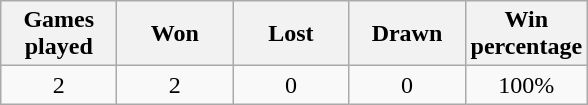<table class="wikitable" style="text-align:center">
<tr>
<th width="70">Games played</th>
<th width="70">Won</th>
<th width="70">Lost</th>
<th width="70">Drawn</th>
<th width="70">Win percentage</th>
</tr>
<tr>
<td>2</td>
<td>2</td>
<td>0</td>
<td>0</td>
<td>100%</td>
</tr>
</table>
